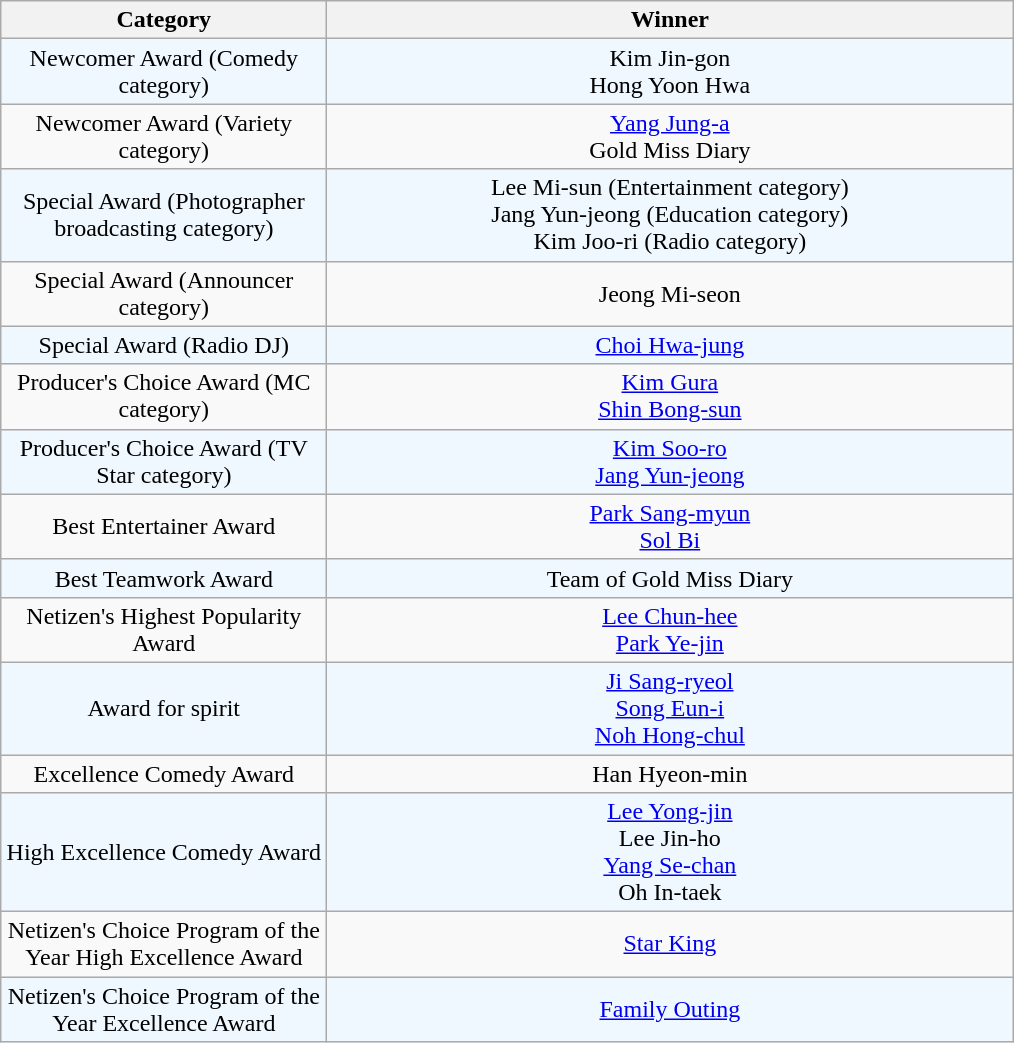<table class="wikitable sortable">
<tr align=center>
<th style="width:210px">Category</th>
<th style="width:450px">Winner</th>
</tr>
<tr align=center style="background:#F0F8FF">
<td>Newcomer Award (Comedy category)</td>
<td>Kim Jin-gon <br> Hong Yoon Hwa</td>
</tr>
<tr align=center>
<td>Newcomer Award (Variety category)</td>
<td><a href='#'>Yang Jung-a</a> <br> Gold Miss Diary</td>
</tr>
<tr align=center style="background:#F0F8FF">
<td>Special Award (Photographer broadcasting category)</td>
<td>Lee Mi-sun (Entertainment category) <br> Jang Yun-jeong (Education category) <br> Kim Joo-ri (Radio category)</td>
</tr>
<tr align=center>
<td>Special Award (Announcer category)</td>
<td>Jeong Mi-seon</td>
</tr>
<tr align=center style="background:#F0F8FF">
<td>Special Award (Radio DJ)</td>
<td><a href='#'>Choi Hwa-jung</a></td>
</tr>
<tr align=center>
<td>Producer's Choice Award (MC category)</td>
<td><a href='#'>Kim Gura</a> <br> <a href='#'>Shin Bong-sun</a></td>
</tr>
<tr align=center style="background:#F0F8FF">
<td>Producer's Choice Award (TV Star category)</td>
<td><a href='#'>Kim Soo-ro</a> <br> <a href='#'>Jang Yun-jeong</a></td>
</tr>
<tr align=center>
<td>Best Entertainer Award</td>
<td><a href='#'>Park Sang-myun</a> <br> <a href='#'>Sol Bi</a></td>
</tr>
<tr align=center style="background:#F0F8FF">
<td>Best Teamwork Award</td>
<td>Team of Gold Miss Diary</td>
</tr>
<tr align=center>
<td>Netizen's Highest Popularity Award</td>
<td><a href='#'>Lee Chun-hee</a> <br> <a href='#'>Park Ye-jin</a></td>
</tr>
<tr align=center style="background:#F0F8FF">
<td>Award for spirit</td>
<td><a href='#'>Ji Sang-ryeol</a> <br> <a href='#'>Song Eun-i</a> <br> <a href='#'>Noh Hong-chul</a></td>
</tr>
<tr align=center>
<td>Excellence Comedy Award</td>
<td>Han Hyeon-min</td>
</tr>
<tr align=center style="background:#F0F8FF">
<td>High Excellence Comedy Award</td>
<td><a href='#'>Lee Yong-jin</a> <br> Lee Jin-ho <br> <a href='#'>Yang Se-chan</a> <br> Oh In-taek</td>
</tr>
<tr align=center>
<td>Netizen's Choice Program of the Year High Excellence Award</td>
<td><a href='#'>Star King</a></td>
</tr>
<tr align=center style="background:#F0F8FF">
<td>Netizen's Choice Program of the Year Excellence Award</td>
<td><a href='#'>Family Outing</a></td>
</tr>
</table>
